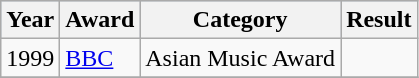<table class="wikitable sortable">
<tr style="background:#b0c4de; text-align:center;">
<th>Year</th>
<th>Award</th>
<th>Category</th>
<th>Result</th>
</tr>
<tr>
<td rowspan="1">1999</td>
<td><a href='#'>BBC</a></td>
<td>Asian Music Award</td>
<td></td>
</tr>
<tr>
</tr>
</table>
